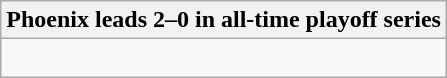<table class="wikitable collapsible collapsed">
<tr>
<th>Phoenix leads 2–0 in all-time playoff series</th>
</tr>
<tr>
<td><br>
</td>
</tr>
</table>
